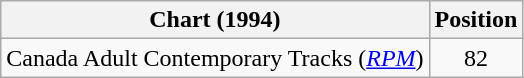<table class="wikitable sortable">
<tr>
<th scope="col">Chart (1994)</th>
<th scope="col">Position</th>
</tr>
<tr>
<td>Canada Adult Contemporary Tracks (<em><a href='#'>RPM</a></em>)</td>
<td align="center">82</td>
</tr>
</table>
